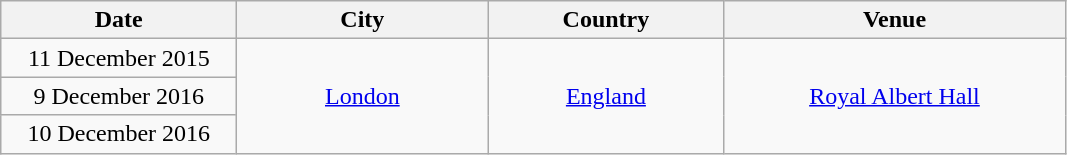<table class="wikitable" style="text-align:center;">
<tr>
<th style="width:150px;">Date</th>
<th style="width:160px;">City</th>
<th style="width:150px;">Country</th>
<th style="width:220px;">Venue</th>
</tr>
<tr>
<td>11 December 2015</td>
<td rowspan="3"><a href='#'>London</a></td>
<td rowspan="3"><a href='#'>England</a></td>
<td rowspan="3"><a href='#'>Royal Albert Hall</a></td>
</tr>
<tr>
<td>9 December 2016</td>
</tr>
<tr>
<td>10 December 2016</td>
</tr>
</table>
